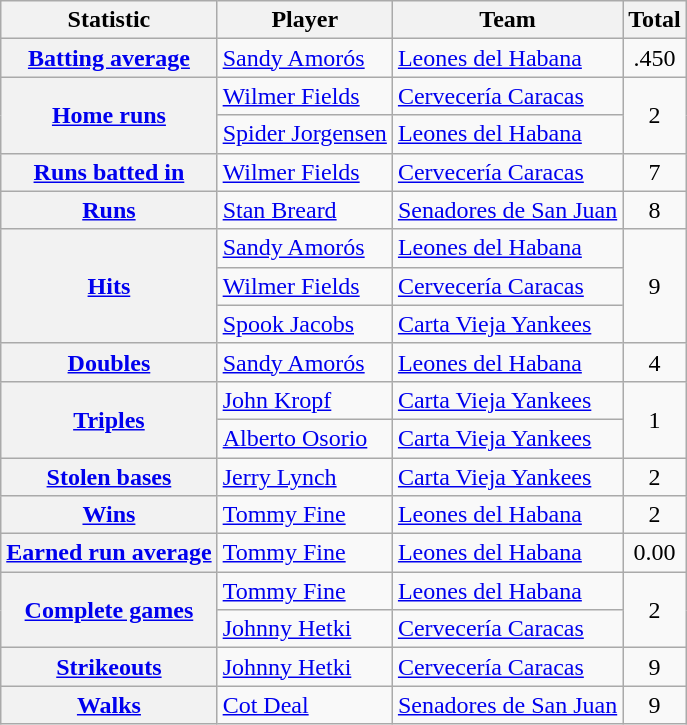<table class="wikitable plainrowheaders">
<tr>
<th scope="col">Statistic</th>
<th scope="col">Player</th>
<th scope="col">Team</th>
<th scope="col">Total</th>
</tr>
<tr>
<th scope="row"><strong><a href='#'>Batting average</a></strong></th>
<td> <a href='#'>Sandy Amorós</a></td>
<td> <a href='#'>Leones del Habana</a></td>
<td align=center>.450</td>
</tr>
<tr>
<th scope="row" rowspan=2><strong><a href='#'>Home runs</a></strong></th>
<td> <a href='#'>Wilmer Fields</a></td>
<td> <a href='#'>Cervecería Caracas</a></td>
<td align=center rowspan=2>2</td>
</tr>
<tr>
<td> <a href='#'>Spider Jorgensen</a></td>
<td> <a href='#'>Leones del Habana</a></td>
</tr>
<tr>
<th scope="row"><strong><a href='#'>Runs batted in</a></strong></th>
<td> <a href='#'>Wilmer Fields</a></td>
<td> <a href='#'>Cervecería Caracas</a></td>
<td align=center>7</td>
</tr>
<tr>
<th scope="row"><strong><a href='#'>Runs</a></strong></th>
<td> <a href='#'>Stan Breard</a></td>
<td> <a href='#'>Senadores de San Juan</a></td>
<td align=center>8</td>
</tr>
<tr>
<th scope="row" rowspan=3><strong><a href='#'>Hits</a></strong></th>
<td> <a href='#'>Sandy Amorós</a></td>
<td> <a href='#'>Leones del Habana</a></td>
<td align=center rowspan=3>9</td>
</tr>
<tr>
<td> <a href='#'>Wilmer Fields</a></td>
<td> <a href='#'>Cervecería Caracas</a></td>
</tr>
<tr>
<td> <a href='#'>Spook Jacobs</a></td>
<td> <a href='#'>Carta Vieja Yankees</a></td>
</tr>
<tr>
<th scope="row"><strong><a href='#'>Doubles</a></strong></th>
<td> <a href='#'>Sandy Amorós</a></td>
<td> <a href='#'>Leones del Habana</a></td>
<td align=center>4</td>
</tr>
<tr>
<th scope="row" rowspan=2><strong><a href='#'>Triples</a></strong></th>
<td> <a href='#'>John Kropf</a></td>
<td> <a href='#'>Carta Vieja Yankees</a></td>
<td align=center rowspan=2>1</td>
</tr>
<tr>
<td> <a href='#'>Alberto Osorio</a></td>
<td> <a href='#'>Carta Vieja Yankees</a></td>
</tr>
<tr>
<th scope="row"><strong><a href='#'>Stolen bases</a></strong></th>
<td> <a href='#'>Jerry Lynch</a></td>
<td> <a href='#'>Carta Vieja Yankees</a></td>
<td align=center>2</td>
</tr>
<tr>
<th scope="row"><strong><a href='#'>Wins</a></strong></th>
<td> <a href='#'>Tommy Fine</a></td>
<td> <a href='#'>Leones del Habana</a></td>
<td align=center>2</td>
</tr>
<tr>
<th scope="row"><strong><a href='#'>Earned run average</a></strong></th>
<td> <a href='#'>Tommy Fine</a></td>
<td> <a href='#'>Leones del Habana</a></td>
<td align=center>0.00</td>
</tr>
<tr>
<th scope="row" rowspan=2><strong><a href='#'>Complete games</a></strong></th>
<td> <a href='#'>Tommy Fine</a></td>
<td> <a href='#'>Leones del Habana</a></td>
<td align=center rowspan=2>2</td>
</tr>
<tr>
<td> <a href='#'>Johnny Hetki</a></td>
<td> <a href='#'>Cervecería Caracas</a></td>
</tr>
<tr>
<th scope="row"><strong><a href='#'>Strikeouts</a></strong></th>
<td> <a href='#'>Johnny Hetki</a></td>
<td> <a href='#'>Cervecería Caracas</a></td>
<td align=center>9</td>
</tr>
<tr>
<th scope="row"><strong><a href='#'>Walks</a></strong></th>
<td> <a href='#'>Cot Deal</a></td>
<td> <a href='#'>Senadores de San Juan</a></td>
<td align=center>9</td>
</tr>
</table>
